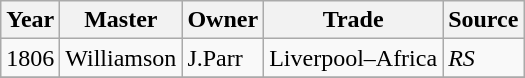<table class=" wikitable">
<tr>
<th>Year</th>
<th>Master</th>
<th>Owner</th>
<th>Trade</th>
<th>Source</th>
</tr>
<tr>
<td>1806</td>
<td>Williamson</td>
<td>J.Parr</td>
<td>Liverpool–Africa</td>
<td><em>RS</em></td>
</tr>
<tr>
</tr>
</table>
